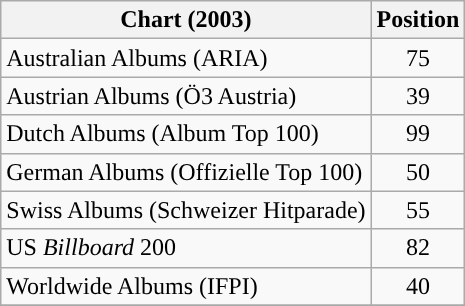<table class="wikitable sortable">
<tr>
<th align="center">Chart (2003)</th>
<th align="center">Position</th>
</tr>
<tr>
<td>Australian Albums (ARIA)</td>
<td style="text-align:center;">75</td>
</tr>
<tr>
<td>Austrian Albums (Ö3 Austria)</td>
<td style="text-align:center;">39</td>
</tr>
<tr>
<td>Dutch Albums (Album Top 100)</td>
<td style="text-align:center;">99</td>
</tr>
<tr>
<td>German Albums (Offizielle Top 100)</td>
<td style="text-align:center;">50</td>
</tr>
<tr>
<td>Swiss Albums (Schweizer Hitparade)</td>
<td style="text-align:center;">55</td>
</tr>
<tr>
<td>US <em>Billboard</em> 200</td>
<td style="text-align:center;">82</td>
</tr>
<tr>
<td>Worldwide Albums (IFPI)</td>
<td style="text-align:center;">40</td>
</tr>
<tr>
</tr>
</table>
